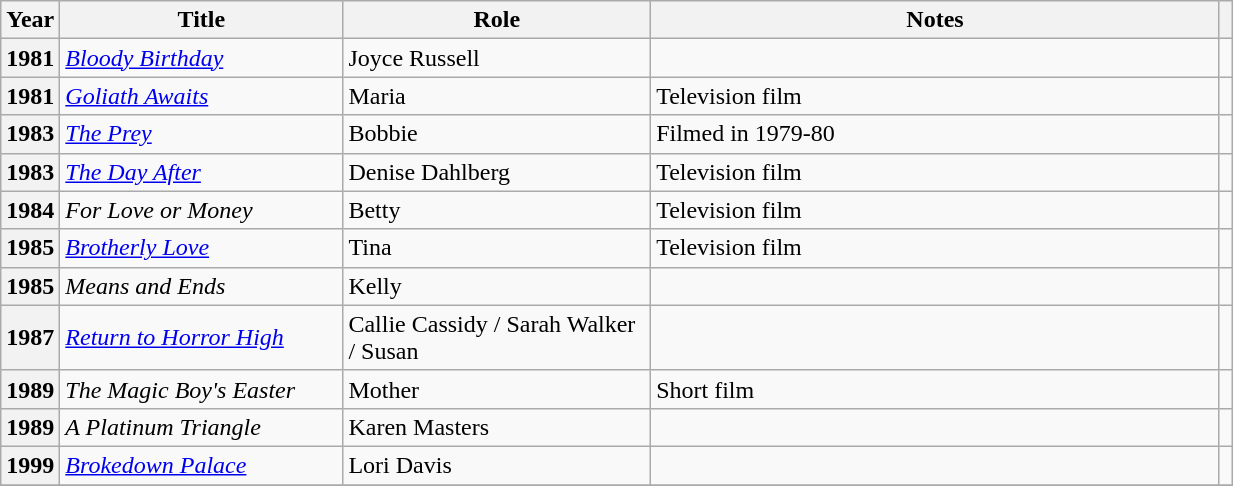<table class="wikitable plainrowheaders sortable" style="margin-right: 0; width:65%">
<tr>
<th style="width:2%">Year</th>
<th style="width:23%">Title</th>
<th style="width:25%">Role</th>
<th>Notes</th>
<th style="width:1%" class="unsortable"></th>
</tr>
<tr>
<th scope="row">1981</th>
<td><em><a href='#'>Bloody Birthday</a></em></td>
<td>Joyce Russell</td>
<td></td>
<td style="text-align:center;"></td>
</tr>
<tr>
<th scope="row">1981</th>
<td><em><a href='#'>Goliath Awaits</a></em></td>
<td>Maria</td>
<td>Television film</td>
<td style="text-align:center;"></td>
</tr>
<tr>
<th scope="row">1983</th>
<td><em><a href='#'>The Prey</a></em></td>
<td>Bobbie</td>
<td>Filmed in 1979-80</td>
<td style="text-align:center;"></td>
</tr>
<tr>
<th scope="row">1983</th>
<td><em><a href='#'>The Day After</a></em></td>
<td>Denise Dahlberg</td>
<td>Television film</td>
<td style="text-align:center;"></td>
</tr>
<tr>
<th scope="row">1984</th>
<td><em>For Love or Money</em></td>
<td>Betty</td>
<td>Television film</td>
<td style="text-align:center;"></td>
</tr>
<tr>
<th scope="row">1985</th>
<td><em><a href='#'>Brotherly Love</a></em></td>
<td>Tina</td>
<td>Television film</td>
<td style="text-align:center;"></td>
</tr>
<tr>
<th scope="row">1985</th>
<td><em>Means and Ends</em></td>
<td>Kelly</td>
<td></td>
<td style="text-align:center;"></td>
</tr>
<tr>
<th scope="row">1987</th>
<td><em><a href='#'>Return to Horror High</a></em></td>
<td>Callie Cassidy / Sarah Walker / Susan</td>
<td></td>
<td style="text-align:center;"></td>
</tr>
<tr>
<th scope="row">1989</th>
<td><em>The Magic Boy's Easter</em></td>
<td>Mother</td>
<td>Short film</td>
<td style="text-align:center;"></td>
</tr>
<tr>
<th scope="row">1989</th>
<td><em>A Platinum Triangle</em></td>
<td>Karen Masters</td>
<td></td>
<td style="text-align:center;"></td>
</tr>
<tr>
<th scope="row">1999</th>
<td><em><a href='#'>Brokedown Palace</a></em></td>
<td>Lori Davis</td>
<td></td>
<td style="text-align:center;"></td>
</tr>
<tr>
</tr>
</table>
